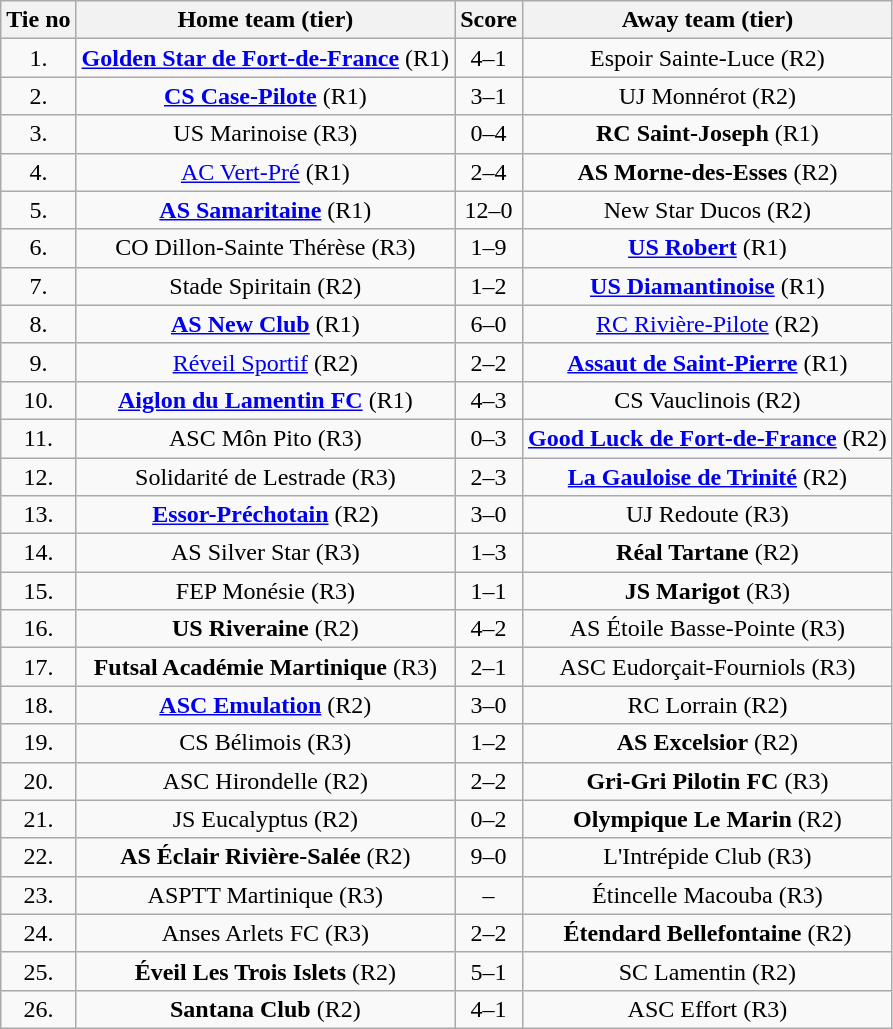<table class="wikitable" style="text-align: center">
<tr>
<th>Tie no</th>
<th>Home team (tier)</th>
<th>Score</th>
<th>Away team (tier)</th>
</tr>
<tr>
<td>1.</td>
<td> <strong><a href='#'>Golden Star de Fort-de-France</a></strong> (R1)</td>
<td>4–1</td>
<td>Espoir Sainte-Luce (R2) </td>
</tr>
<tr>
<td>2.</td>
<td> <strong><a href='#'>CS Case-Pilote</a></strong> (R1)</td>
<td>3–1</td>
<td>UJ Monnérot (R2) </td>
</tr>
<tr>
<td>3.</td>
<td> US Marinoise (R3)</td>
<td>0–4</td>
<td><strong>RC Saint-Joseph</strong> (R1) </td>
</tr>
<tr>
<td>4.</td>
<td> <a href='#'>AC Vert-Pré</a> (R1)</td>
<td>2–4</td>
<td><strong>AS Morne-des-Esses</strong> (R2) </td>
</tr>
<tr>
<td>5.</td>
<td> <strong><a href='#'>AS Samaritaine</a></strong> (R1)</td>
<td>12–0</td>
<td>New Star Ducos (R2) </td>
</tr>
<tr>
<td>6.</td>
<td> CO Dillon-Sainte Thérèse (R3)</td>
<td>1–9</td>
<td><strong><a href='#'>US Robert</a></strong> (R1) </td>
</tr>
<tr>
<td>7.</td>
<td> Stade Spiritain (R2)</td>
<td>1–2</td>
<td><strong><a href='#'>US Diamantinoise</a></strong> (R1) </td>
</tr>
<tr>
<td>8.</td>
<td> <strong><a href='#'>AS New Club</a></strong> (R1)</td>
<td>6–0</td>
<td><a href='#'>RC Rivière-Pilote</a> (R2) </td>
</tr>
<tr>
<td>9.</td>
<td> <a href='#'>Réveil Sportif</a> (R2)</td>
<td>2–2</td>
<td><strong><a href='#'>Assaut de Saint-Pierre</a></strong> (R1) </td>
</tr>
<tr>
<td>10.</td>
<td> <strong><a href='#'>Aiglon du Lamentin FC</a></strong> (R1)</td>
<td>4–3</td>
<td>CS Vauclinois (R2) </td>
</tr>
<tr>
<td>11.</td>
<td> ASC Môn Pito (R3)</td>
<td>0–3</td>
<td><strong><a href='#'>Good Luck de Fort-de-France</a></strong> (R2) </td>
</tr>
<tr>
<td>12.</td>
<td> Solidarité de Lestrade (R3)</td>
<td>2–3</td>
<td><strong><a href='#'>La Gauloise de Trinité</a></strong> (R2) </td>
</tr>
<tr>
<td>13.</td>
<td> <strong><a href='#'>Essor-Préchotain</a></strong> (R2)</td>
<td>3–0</td>
<td>UJ Redoute (R3) </td>
</tr>
<tr>
<td>14.</td>
<td> AS Silver Star (R3)</td>
<td>1–3</td>
<td><strong>Réal Tartane</strong> (R2) </td>
</tr>
<tr>
<td>15.</td>
<td> FEP Monésie (R3)</td>
<td>1–1 </td>
<td><strong>JS Marigot</strong> (R3) </td>
</tr>
<tr>
<td>16.</td>
<td> <strong>US Riveraine</strong> (R2)</td>
<td>4–2</td>
<td>AS Étoile Basse-Pointe (R3) </td>
</tr>
<tr>
<td>17.</td>
<td> <strong>Futsal Académie Martinique</strong> (R3)</td>
<td>2–1</td>
<td>ASC Eudorçait-Fourniols (R3) </td>
</tr>
<tr>
<td>18.</td>
<td> <strong><a href='#'>ASC Emulation</a></strong> (R2)</td>
<td>3–0</td>
<td>RC Lorrain (R2) </td>
</tr>
<tr>
<td>19.</td>
<td> CS Bélimois (R3)</td>
<td>1–2</td>
<td><strong>AS Excelsior</strong> (R2) </td>
</tr>
<tr>
<td>20.</td>
<td> ASC Hirondelle (R2)</td>
<td>2–2 </td>
<td><strong>Gri-Gri Pilotin FC</strong> (R3) </td>
</tr>
<tr>
<td>21.</td>
<td> JS Eucalyptus (R2)</td>
<td>0–2</td>
<td><strong>Olympique Le Marin</strong> (R2) </td>
</tr>
<tr>
<td>22.</td>
<td> <strong>AS Éclair Rivière-Salée</strong> (R2)</td>
<td>9–0</td>
<td>L'Intrépide Club (R3) </td>
</tr>
<tr>
<td>23.</td>
<td> ASPTT Martinique (R3)</td>
<td>–</td>
<td>Étincelle Macouba (R3) </td>
</tr>
<tr>
<td>24.</td>
<td> Anses Arlets FC (R3)</td>
<td>2–2 </td>
<td><strong>Étendard Bellefontaine</strong> (R2) </td>
</tr>
<tr>
<td>25.</td>
<td> <strong>Éveil Les Trois Islets</strong> (R2)</td>
<td>5–1</td>
<td>SC Lamentin (R2) </td>
</tr>
<tr>
<td>26.</td>
<td> <strong>Santana Club</strong> (R2)</td>
<td>4–1</td>
<td>ASC Effort (R3) </td>
</tr>
</table>
